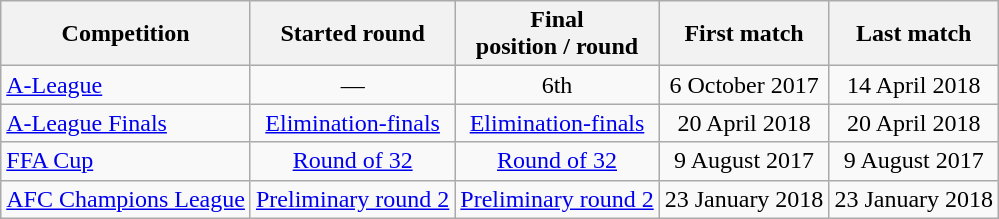<table class="wikitable">
<tr>
<th>Competition</th>
<th>Started round</th>
<th>Final <br>position / round</th>
<th>First match</th>
<th>Last match</th>
</tr>
<tr style="text-align: center">
<td align=left><a href='#'>A-League</a></td>
<td>—</td>
<td>6th</td>
<td>6 October 2017</td>
<td>14 April 2018</td>
</tr>
<tr style="text-align: center">
<td align=left><a href='#'>A-League Finals</a></td>
<td><a href='#'>Elimination-finals</a></td>
<td><a href='#'>Elimination-finals</a></td>
<td>20 April 2018</td>
<td>20 April 2018</td>
</tr>
<tr style="text-align: center">
<td align=left><a href='#'>FFA Cup</a></td>
<td><a href='#'>Round of 32</a></td>
<td><a href='#'>Round of 32</a></td>
<td>9 August 2017</td>
<td>9 August 2017</td>
</tr>
<tr style="text-align: center">
<td align=left><a href='#'>AFC Champions League</a></td>
<td><a href='#'>Preliminary round 2</a></td>
<td><a href='#'>Preliminary round 2</a></td>
<td>23 January 2018</td>
<td>23 January 2018</td>
</tr>
</table>
